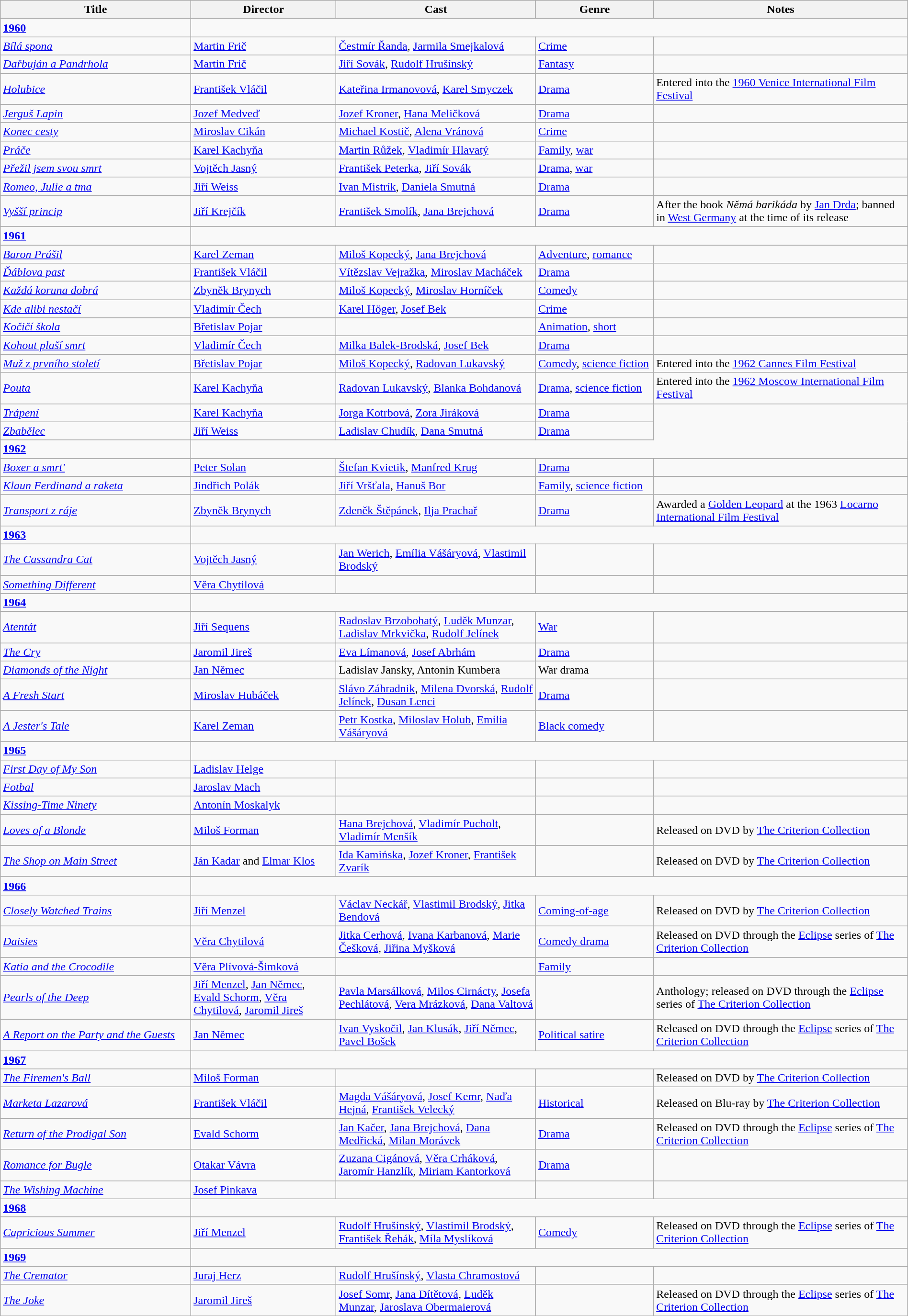<table class="wikitable" width= "100%">
<tr>
<th width=21%>Title</th>
<th width=16%>Director</th>
<th width=22%>Cast</th>
<th width=13%>Genre</th>
<th width=28%>Notes</th>
</tr>
<tr>
<td><strong><a href='#'>1960</a></strong></td>
</tr>
<tr>
<td><em><a href='#'>Bílá spona</a></em></td>
<td><a href='#'>Martin Frič</a></td>
<td><a href='#'>Čestmír Řanda</a>, <a href='#'>Jarmila Smejkalová</a></td>
<td><a href='#'>Crime</a></td>
<td></td>
</tr>
<tr>
<td><em><a href='#'>Dařbuján a Pandrhola</a></em></td>
<td><a href='#'>Martin Frič</a></td>
<td><a href='#'>Jiří Sovák</a>, <a href='#'>Rudolf Hrušínský</a></td>
<td><a href='#'>Fantasy</a></td>
<td></td>
</tr>
<tr>
<td><em><a href='#'>Holubice</a></em></td>
<td><a href='#'>František Vláčil</a></td>
<td><a href='#'>Kateřina Irmanovová</a>, <a href='#'>Karel Smyczek</a></td>
<td><a href='#'>Drama</a></td>
<td>Entered into the <a href='#'>1960 Venice International Film Festival</a></td>
</tr>
<tr>
<td><em><a href='#'>Jerguš Lapin</a></em></td>
<td><a href='#'>Jozef Medveď</a></td>
<td><a href='#'>Jozef Kroner</a>, <a href='#'>Hana Meličková</a></td>
<td><a href='#'>Drama</a></td>
<td></td>
</tr>
<tr>
<td><em><a href='#'>Konec cesty</a></em></td>
<td><a href='#'>Miroslav Cikán</a></td>
<td><a href='#'>Michael Kostič</a>, <a href='#'>Alena Vránová</a></td>
<td><a href='#'>Crime</a></td>
<td></td>
</tr>
<tr>
<td><em><a href='#'>Práče</a></em></td>
<td><a href='#'>Karel Kachyňa</a></td>
<td><a href='#'>Martin Růžek</a>, <a href='#'>Vladimír Hlavatý</a></td>
<td><a href='#'>Family</a>, <a href='#'>war</a></td>
<td></td>
</tr>
<tr>
<td><em><a href='#'>Přežil jsem svou smrt</a></em></td>
<td><a href='#'>Vojtěch Jasný</a></td>
<td><a href='#'>František Peterka</a>, <a href='#'>Jiří Sovák</a></td>
<td><a href='#'>Drama</a>, <a href='#'>war</a></td>
<td></td>
</tr>
<tr>
<td><em><a href='#'>Romeo, Julie a tma</a></em></td>
<td><a href='#'>Jiří Weiss</a></td>
<td><a href='#'>Ivan Mistrík</a>, <a href='#'>Daniela Smutná</a></td>
<td><a href='#'>Drama</a></td>
<td></td>
</tr>
<tr>
<td><em><a href='#'>Vyšší princip</a></em></td>
<td><a href='#'>Jiří Krejčík</a></td>
<td><a href='#'>František Smolík</a>, <a href='#'>Jana Brejchová</a></td>
<td><a href='#'>Drama</a></td>
<td>After the book <em>Němá barikáda</em> by <a href='#'>Jan Drda</a>; banned in <a href='#'>West Germany</a> at the time of its release</td>
</tr>
<tr>
<td><strong><a href='#'>1961</a></strong></td>
</tr>
<tr>
<td><em><a href='#'>Baron Prášil</a></em></td>
<td><a href='#'>Karel Zeman</a></td>
<td><a href='#'>Miloš Kopecký</a>, <a href='#'>Jana Brejchová</a></td>
<td><a href='#'>Adventure</a>, <a href='#'>romance</a></td>
<td></td>
</tr>
<tr>
<td><em><a href='#'>Ďáblova past</a></em></td>
<td><a href='#'>František Vláčil</a></td>
<td><a href='#'>Vítězslav Vejražka</a>, <a href='#'>Miroslav Macháček</a></td>
<td><a href='#'>Drama</a></td>
<td></td>
</tr>
<tr>
<td><em><a href='#'>Každá koruna dobrá</a></em></td>
<td><a href='#'>Zbyněk Brynych</a></td>
<td><a href='#'>Miloš Kopecký</a>, <a href='#'>Miroslav Horníček</a></td>
<td><a href='#'>Comedy</a></td>
<td></td>
</tr>
<tr>
<td><em><a href='#'>Kde alibi nestačí</a></em></td>
<td><a href='#'>Vladimír Čech</a></td>
<td><a href='#'>Karel Höger</a>, <a href='#'>Josef Bek</a></td>
<td><a href='#'>Crime</a></td>
<td></td>
</tr>
<tr>
<td><em><a href='#'>Kočičí škola</a></em></td>
<td><a href='#'>Břetislav Pojar</a></td>
<td></td>
<td><a href='#'>Animation</a>, <a href='#'>short</a></td>
<td></td>
</tr>
<tr>
<td><em><a href='#'>Kohout plaší smrt</a></em></td>
<td><a href='#'>Vladimír Čech</a></td>
<td><a href='#'>Milka Balek-Brodská</a>, <a href='#'>Josef Bek</a></td>
<td><a href='#'>Drama</a></td>
<td></td>
</tr>
<tr>
<td><em><a href='#'>Muž z prvního století</a></em></td>
<td><a href='#'>Břetislav Pojar</a></td>
<td><a href='#'>Miloš Kopecký</a>, <a href='#'>Radovan Lukavský</a></td>
<td><a href='#'>Comedy</a>, <a href='#'>science fiction</a></td>
<td>Entered into the <a href='#'>1962 Cannes Film Festival</a></td>
</tr>
<tr>
<td><em><a href='#'>Pouta</a></em></td>
<td><a href='#'>Karel Kachyňa</a></td>
<td><a href='#'>Radovan Lukavský</a>, <a href='#'>Blanka Bohdanová</a></td>
<td><a href='#'>Drama</a>, <a href='#'>science fiction</a></td>
<td>Entered into the <a href='#'>1962 Moscow International Film Festival</a></td>
</tr>
<tr>
<td><em><a href='#'>Trápení</a></em></td>
<td><a href='#'>Karel Kachyňa</a></td>
<td><a href='#'>Jorga Kotrbová</a>, <a href='#'>Zora Jiráková</a></td>
<td><a href='#'>Drama</a></td>
</tr>
<tr>
<td><em><a href='#'>Zbabělec</a></em></td>
<td><a href='#'>Jiří Weiss</a></td>
<td><a href='#'>Ladislav Chudík</a>, <a href='#'>Dana Smutná</a></td>
<td><a href='#'>Drama</a></td>
</tr>
<tr>
<td><strong><a href='#'>1962</a></strong></td>
</tr>
<tr>
<td><em><a href='#'>Boxer a smrt'</a></em></td>
<td><a href='#'>Peter Solan</a></td>
<td><a href='#'>Štefan Kvietik</a>, <a href='#'>Manfred Krug</a></td>
<td><a href='#'>Drama</a></td>
<td></td>
</tr>
<tr>
<td><em><a href='#'>Klaun Ferdinand a raketa</a></em></td>
<td><a href='#'>Jindřich Polák</a></td>
<td><a href='#'>Jiří Vršťala</a>, <a href='#'>Hanuš Bor</a></td>
<td><a href='#'>Family</a>, <a href='#'>science fiction</a></td>
<td></td>
</tr>
<tr>
<td><em><a href='#'>Transport z ráje</a></em></td>
<td><a href='#'>Zbyněk Brynych</a></td>
<td><a href='#'>Zdeněk Štěpánek</a>, <a href='#'>Ilja Prachař</a></td>
<td><a href='#'>Drama</a></td>
<td>Awarded a <a href='#'>Golden Leopard</a> at the 1963 <a href='#'>Locarno International Film Festival</a></td>
</tr>
<tr>
<td><strong><a href='#'>1963</a></strong></td>
</tr>
<tr>
<td><em><a href='#'>The Cassandra Cat</a></em></td>
<td><a href='#'>Vojtěch Jasný</a></td>
<td><a href='#'>Jan Werich</a>, <a href='#'>Emília Vášáryová</a>, <a href='#'>Vlastimil Brodský</a></td>
<td></td>
<td></td>
</tr>
<tr>
<td><em><a href='#'>Something Different</a></em></td>
<td><a href='#'>Věra Chytilová</a></td>
<td></td>
<td></td>
<td></td>
</tr>
<tr>
<td><strong><a href='#'>1964</a></strong></td>
</tr>
<tr>
<td><em><a href='#'>Atentát</a></em></td>
<td><a href='#'>Jiří Sequens</a></td>
<td><a href='#'>Radoslav Brzobohatý</a>, <a href='#'>Luděk Munzar</a>, <a href='#'>Ladislav Mrkvička</a>, <a href='#'>Rudolf Jelínek</a></td>
<td><a href='#'>War</a></td>
<td></td>
</tr>
<tr>
<td><em><a href='#'>The Cry</a></em></td>
<td><a href='#'>Jaromil Jireš</a></td>
<td><a href='#'>Eva Límanová</a>, <a href='#'>Josef Abrhám</a></td>
<td><a href='#'>Drama</a></td>
<td></td>
</tr>
<tr>
<td><em><a href='#'>Diamonds of the Night</a></em></td>
<td><a href='#'>Jan Němec</a></td>
<td>Ladislav Jansky, Antonin Kumbera</td>
<td>War drama</td>
<td></td>
</tr>
<tr>
<td><em><a href='#'>A Fresh Start</a></em></td>
<td><a href='#'>Miroslav Hubáček</a></td>
<td><a href='#'>Slávo Záhradnik</a>, <a href='#'>Milena Dvorská</a>, <a href='#'>Rudolf Jelínek</a>, <a href='#'>Dusan Lenci</a></td>
<td><a href='#'>Drama</a></td>
<td></td>
</tr>
<tr>
<td><em><a href='#'>A Jester's Tale</a></em></td>
<td><a href='#'>Karel Zeman</a></td>
<td><a href='#'>Petr Kostka</a>, <a href='#'>Miloslav Holub</a>, <a href='#'>Emília Vášáryová</a></td>
<td><a href='#'>Black comedy</a></td>
<td></td>
</tr>
<tr>
<td><strong><a href='#'>1965</a></strong></td>
</tr>
<tr>
<td><em><a href='#'>First Day of My Son</a></em></td>
<td><a href='#'>Ladislav Helge</a></td>
<td></td>
<td></td>
<td></td>
</tr>
<tr>
<td><em><a href='#'>Fotbal</a></em></td>
<td><a href='#'>Jaroslav Mach</a></td>
<td></td>
<td></td>
<td></td>
</tr>
<tr>
<td><em><a href='#'>Kissing-Time Ninety</a></em></td>
<td><a href='#'>Antonín Moskalyk</a></td>
<td></td>
<td></td>
<td></td>
</tr>
<tr>
<td><em><a href='#'>Loves of a Blonde</a></em></td>
<td><a href='#'>Miloš Forman</a></td>
<td><a href='#'>Hana Brejchová</a>, <a href='#'>Vladimír Pucholt</a>, <a href='#'>Vladimír Menšík</a></td>
<td></td>
<td>Released on DVD by <a href='#'>The Criterion Collection</a></td>
</tr>
<tr>
<td><em><a href='#'>The Shop on Main Street</a></em></td>
<td><a href='#'>Ján Kadar</a> and <a href='#'>Elmar Klos</a></td>
<td><a href='#'>Ida Kamińska</a>, <a href='#'>Jozef Kroner</a>, <a href='#'>František Zvarík</a></td>
<td></td>
<td>Released on DVD by <a href='#'>The Criterion Collection</a></td>
</tr>
<tr>
<td><strong><a href='#'>1966</a></strong></td>
</tr>
<tr>
<td><em><a href='#'>Closely Watched Trains</a></em></td>
<td><a href='#'>Jiří Menzel</a></td>
<td><a href='#'>Václav Neckář</a>, <a href='#'>Vlastimil Brodský</a>, <a href='#'>Jitka Bendová</a></td>
<td><a href='#'>Coming-of-age</a></td>
<td>Released on DVD by <a href='#'>The Criterion Collection</a></td>
</tr>
<tr>
<td><em><a href='#'>Daisies</a></em></td>
<td><a href='#'>Věra Chytilová</a></td>
<td><a href='#'>Jitka Cerhová</a>, <a href='#'>Ivana Karbanová</a>, <a href='#'>Marie Češková</a>, <a href='#'>Jiřina Myšková</a></td>
<td><a href='#'>Comedy drama</a></td>
<td>Released on DVD through the <a href='#'>Eclipse</a> series of <a href='#'>The Criterion Collection</a></td>
</tr>
<tr>
<td><em><a href='#'>Katia and the Crocodile</a></em></td>
<td><a href='#'>Věra Plívová-Šimková</a></td>
<td></td>
<td><a href='#'>Family</a></td>
<td></td>
</tr>
<tr>
<td><em><a href='#'>Pearls of the Deep</a></em></td>
<td><a href='#'>Jiří Menzel</a>, <a href='#'>Jan Němec</a>, <a href='#'>Evald Schorm</a>, <a href='#'>Věra Chytilová</a>, <a href='#'>Jaromil Jireš</a></td>
<td><a href='#'>Pavla Marsálková</a>, <a href='#'>Milos Cirnácty</a>, <a href='#'>Josefa Pechlátová</a>, <a href='#'>Vera Mrázková</a>, <a href='#'>Dana Valtová</a></td>
<td></td>
<td>Anthology; released on DVD through the <a href='#'>Eclipse</a> series of <a href='#'>The Criterion Collection</a></td>
</tr>
<tr>
<td><em><a href='#'>A Report on the Party and the Guests</a></em></td>
<td><a href='#'>Jan Němec</a></td>
<td><a href='#'>Ivan Vyskočil</a>, <a href='#'>Jan Klusák</a>, <a href='#'>Jiří Němec</a>, <a href='#'>Pavel Bošek</a></td>
<td><a href='#'>Political satire</a></td>
<td>Released on DVD through the <a href='#'>Eclipse</a> series of <a href='#'>The Criterion Collection</a></td>
</tr>
<tr>
<td><strong><a href='#'>1967</a></strong></td>
</tr>
<tr>
<td><em><a href='#'>The Firemen's Ball</a></em></td>
<td><a href='#'>Miloš Forman</a></td>
<td></td>
<td></td>
<td>Released on DVD by <a href='#'>The Criterion Collection</a></td>
</tr>
<tr>
<td><em><a href='#'>Marketa Lazarová</a></em></td>
<td><a href='#'>František Vláčil</a></td>
<td><a href='#'>Magda Vášáryová</a>, <a href='#'>Josef Kemr</a>, <a href='#'>Naďa Hejná</a>, <a href='#'>František Velecký</a></td>
<td><a href='#'>Historical</a></td>
<td>Released on Blu-ray by <a href='#'>The Criterion Collection</a></td>
</tr>
<tr>
<td><em><a href='#'>Return of the Prodigal Son</a></em></td>
<td><a href='#'>Evald Schorm</a></td>
<td><a href='#'>Jan Kačer</a>, <a href='#'>Jana Brejchová</a>, <a href='#'>Dana Medřická</a>, <a href='#'>Milan Morávek</a></td>
<td><a href='#'>Drama</a></td>
<td>Released on DVD through the <a href='#'>Eclipse</a> series of <a href='#'>The Criterion Collection</a></td>
</tr>
<tr>
<td><em><a href='#'>Romance for Bugle</a></em></td>
<td><a href='#'>Otakar Vávra</a></td>
<td><a href='#'>Zuzana Cigánová</a>, <a href='#'>Věra Crháková</a>, <a href='#'>Jaromír Hanzlík</a>, <a href='#'>Miriam Kantorková</a></td>
<td><a href='#'>Drama</a></td>
<td></td>
</tr>
<tr>
<td><em><a href='#'>The Wishing Machine</a></em></td>
<td><a href='#'>Josef Pinkava</a></td>
<td></td>
<td></td>
<td></td>
</tr>
<tr>
<td><strong><a href='#'>1968</a></strong></td>
</tr>
<tr>
<td><em><a href='#'>Capricious Summer</a></em></td>
<td><a href='#'>Jiří Menzel</a></td>
<td><a href='#'>Rudolf Hrušínský</a>, <a href='#'>Vlastimil Brodský</a>, <a href='#'>František Řehák</a>, <a href='#'>Míla Myslíková</a></td>
<td><a href='#'>Comedy</a></td>
<td>Released on DVD through the <a href='#'>Eclipse</a> series of <a href='#'>The Criterion Collection</a></td>
</tr>
<tr>
<td><strong><a href='#'>1969</a></strong></td>
</tr>
<tr>
<td><em><a href='#'>The Cremator</a></em></td>
<td><a href='#'>Juraj Herz</a></td>
<td><a href='#'>Rudolf Hrušínský</a>, <a href='#'>Vlasta Chramostová</a></td>
<td></td>
<td></td>
</tr>
<tr>
<td><em><a href='#'>The Joke</a></em></td>
<td><a href='#'>Jaromil Jireš</a></td>
<td><a href='#'>Josef Somr</a>, <a href='#'>Jana Dítětová</a>, <a href='#'>Luděk Munzar</a>, <a href='#'>Jaroslava Obermaierová</a></td>
<td></td>
<td>Released on DVD through the <a href='#'>Eclipse</a> series of <a href='#'>The Criterion Collection</a></td>
</tr>
</table>
